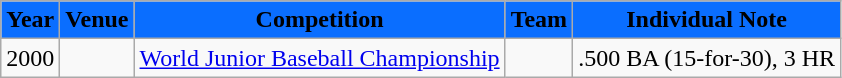<table class="wikitable">
<tr>
<th style="background:#0A6EFF"><span>Year</span></th>
<th style="background:#0A6EFF"><span>Venue</span></th>
<th style="background:#0A6EFF"><span>Competition</span></th>
<th style="background:#0A6EFF"><span>Team</span></th>
<th style="background:#0A6EFF"><span>Individual Note</span></th>
</tr>
<tr>
<td>2000</td>
<td></td>
<td><a href='#'>World Junior Baseball Championship</a></td>
<td style="text-align:center"></td>
<td>.500 BA (15-for-30), 3 HR</td>
</tr>
</table>
